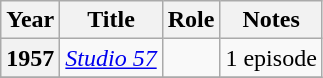<table class="wikitable plainrowheaders sortable">
<tr>
<th scope="col">Year</th>
<th scope="col">Title</th>
<th scope="col">Role</th>
<th scope="col" class="unsortable">Notes</th>
</tr>
<tr>
<th scope="row">1957</th>
<td><em><a href='#'>Studio 57</a></em></td>
<td></td>
<td>1 episode</td>
</tr>
<tr>
</tr>
</table>
